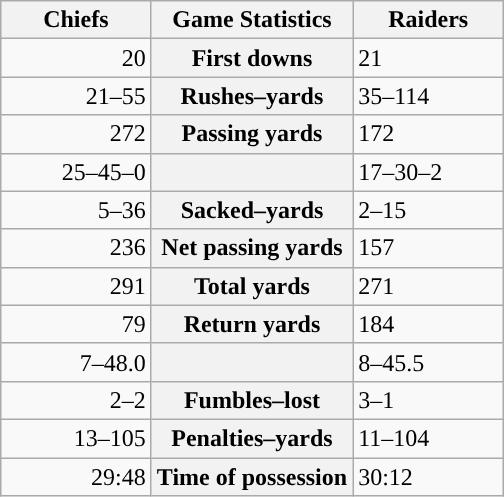<table class="wikitable" style="margin: 1em auto 1em auto">
<tr>
<th style="width:30%;">Chiefs</th>
<th style="width:40%;">Game Statistics</th>
<th style="width:30%;">Raiders</th>
</tr>
<tr>
<td style="text-align:right;">20</td>
<th>First downs</th>
<td>21</td>
</tr>
<tr>
<td style="text-align:right;">21–55</td>
<th>Rushes–yards</th>
<td>35–114</td>
</tr>
<tr>
<td style="text-align:right;">272</td>
<th>Passing yards</th>
<td>172</td>
</tr>
<tr>
<td style="text-align:right;">25–45–0</td>
<th></th>
<td>17–30–2</td>
</tr>
<tr>
<td style="text-align:right;">5–36</td>
<th>Sacked–yards</th>
<td>2–15</td>
</tr>
<tr>
<td style="text-align:right;">236</td>
<th>Net passing yards</th>
<td>157</td>
</tr>
<tr>
<td style="text-align:right;">291</td>
<th>Total yards</th>
<td>271</td>
</tr>
<tr>
<td style="text-align:right;">79</td>
<th>Return yards</th>
<td>184</td>
</tr>
<tr>
<td style="text-align:right;">7–48.0</td>
<th></th>
<td>8–45.5</td>
</tr>
<tr>
<td style="text-align:right;">2–2</td>
<th>Fumbles–lost</th>
<td>3–1</td>
</tr>
<tr>
<td style="text-align:right;">13–105</td>
<th>Penalties–yards</th>
<td>11–104</td>
</tr>
<tr>
<td style="text-align:right;">29:48</td>
<th>Time of possession</th>
<td>30:12</td>
</tr>
</table>
